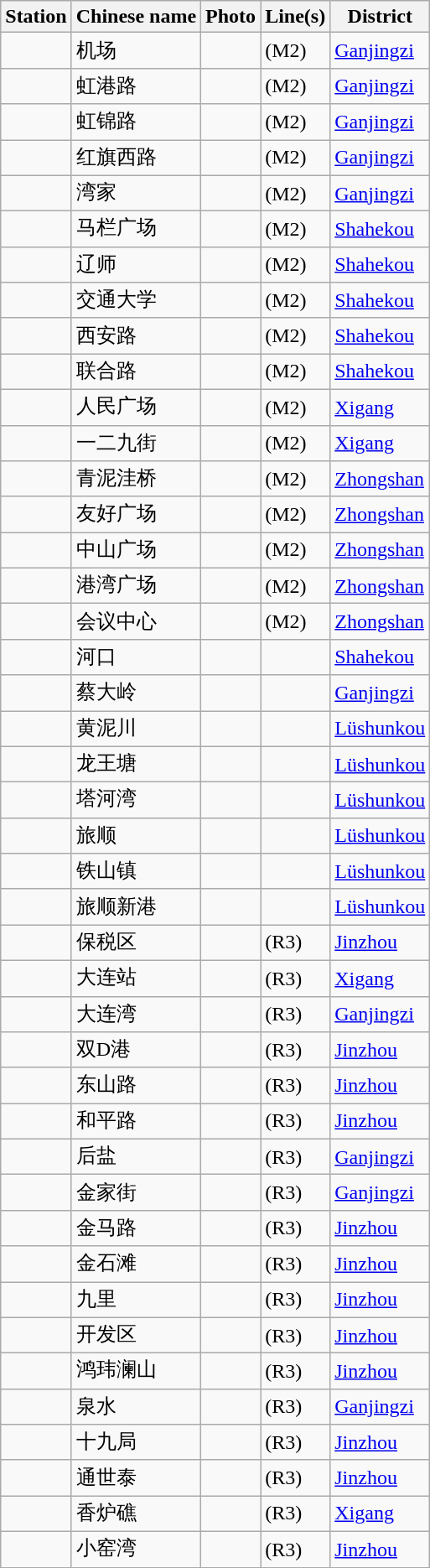<table class="wikitable sortable" border="1">
<tr>
<th>Station</th>
<th>Chinese name</th>
<th>Photo</th>
<th>Line(s)</th>
<th>District</th>
</tr>
<tr>
<td></td>
<td>机场</td>
<td></td>
<td> (M2)</td>
<td><a href='#'>Ganjingzi</a></td>
</tr>
<tr>
<td></td>
<td>虹港路</td>
<td></td>
<td> (M2)</td>
<td><a href='#'>Ganjingzi</a></td>
</tr>
<tr>
<td></td>
<td>虹锦路</td>
<td></td>
<td> (M2)</td>
<td><a href='#'>Ganjingzi</a></td>
</tr>
<tr>
<td></td>
<td>红旗西路</td>
<td></td>
<td> (M2)</td>
<td><a href='#'>Ganjingzi</a></td>
</tr>
<tr>
<td></td>
<td>湾家</td>
<td></td>
<td> (M2)</td>
<td><a href='#'>Ganjingzi</a></td>
</tr>
<tr>
<td></td>
<td>马栏广场</td>
<td></td>
<td> (M2)</td>
<td><a href='#'>Shahekou</a></td>
</tr>
<tr>
<td></td>
<td>辽师</td>
<td></td>
<td> (M2)</td>
<td><a href='#'>Shahekou</a></td>
</tr>
<tr>
<td></td>
<td>交通大学</td>
<td></td>
<td> (M2)</td>
<td><a href='#'>Shahekou</a></td>
</tr>
<tr>
<td></td>
<td>西安路</td>
<td></td>
<td> (M2)</td>
<td><a href='#'>Shahekou</a></td>
</tr>
<tr>
<td></td>
<td>联合路</td>
<td></td>
<td> (M2)</td>
<td><a href='#'>Shahekou</a></td>
</tr>
<tr>
<td></td>
<td>人民广场</td>
<td></td>
<td> (M2)</td>
<td><a href='#'>Xigang</a></td>
</tr>
<tr>
<td></td>
<td>一二九街</td>
<td></td>
<td> (M2)</td>
<td><a href='#'>Xigang</a></td>
</tr>
<tr>
<td></td>
<td>青泥洼桥</td>
<td></td>
<td> (M2)</td>
<td><a href='#'>Zhongshan</a></td>
</tr>
<tr>
<td></td>
<td>友好广场</td>
<td></td>
<td> (M2)</td>
<td><a href='#'>Zhongshan</a></td>
</tr>
<tr>
<td></td>
<td>中山广场</td>
<td></td>
<td> (M2)</td>
<td><a href='#'>Zhongshan</a></td>
</tr>
<tr>
<td></td>
<td>港湾广场</td>
<td></td>
<td> (M2)</td>
<td><a href='#'>Zhongshan</a></td>
</tr>
<tr>
<td></td>
<td>会议中心</td>
<td></td>
<td> (M2)</td>
<td><a href='#'>Zhongshan</a></td>
</tr>
<tr>
<td></td>
<td>河口</td>
<td></td>
<td></td>
<td><a href='#'>Shahekou</a></td>
</tr>
<tr>
<td></td>
<td>蔡大岭</td>
<td></td>
<td></td>
<td><a href='#'>Ganjingzi</a></td>
</tr>
<tr>
<td></td>
<td>黄泥川</td>
<td></td>
<td></td>
<td><a href='#'>Lüshunkou</a></td>
</tr>
<tr>
<td></td>
<td>龙王塘</td>
<td></td>
<td></td>
<td><a href='#'>Lüshunkou</a></td>
</tr>
<tr>
<td></td>
<td>塔河湾</td>
<td></td>
<td></td>
<td><a href='#'>Lüshunkou</a></td>
</tr>
<tr>
<td></td>
<td>旅顺</td>
<td></td>
<td></td>
<td><a href='#'>Lüshunkou</a></td>
</tr>
<tr>
<td></td>
<td>铁山镇</td>
<td></td>
<td></td>
<td><a href='#'>Lüshunkou</a></td>
</tr>
<tr>
<td></td>
<td>旅顺新港</td>
<td></td>
<td></td>
<td><a href='#'>Lüshunkou</a></td>
</tr>
<tr>
<td></td>
<td>保税区</td>
<td></td>
<td> (R3)</td>
<td><a href='#'>Jinzhou</a></td>
</tr>
<tr>
<td></td>
<td>大连站</td>
<td></td>
<td> (R3)</td>
<td><a href='#'>Xigang</a></td>
</tr>
<tr>
<td></td>
<td>大连湾</td>
<td></td>
<td> (R3)</td>
<td><a href='#'>Ganjingzi</a></td>
</tr>
<tr>
<td></td>
<td>双D港</td>
<td></td>
<td> (R3)</td>
<td><a href='#'>Jinzhou</a></td>
</tr>
<tr>
<td></td>
<td>东山路</td>
<td></td>
<td> (R3)</td>
<td><a href='#'>Jinzhou</a></td>
</tr>
<tr>
<td></td>
<td>和平路</td>
<td></td>
<td> (R3)</td>
<td><a href='#'>Jinzhou</a></td>
</tr>
<tr>
<td></td>
<td>后盐</td>
<td></td>
<td> (R3)</td>
<td><a href='#'>Ganjingzi</a></td>
</tr>
<tr>
<td></td>
<td>金家街</td>
<td></td>
<td> (R3)</td>
<td><a href='#'>Ganjingzi</a></td>
</tr>
<tr>
<td></td>
<td>金马路</td>
<td></td>
<td> (R3)</td>
<td><a href='#'>Jinzhou</a></td>
</tr>
<tr>
<td></td>
<td>金石滩</td>
<td></td>
<td> (R3)</td>
<td><a href='#'>Jinzhou</a></td>
</tr>
<tr>
<td></td>
<td>九里</td>
<td></td>
<td> (R3)</td>
<td><a href='#'>Jinzhou</a></td>
</tr>
<tr>
<td></td>
<td>开发区</td>
<td></td>
<td> (R3)</td>
<td><a href='#'>Jinzhou</a></td>
</tr>
<tr>
<td></td>
<td>鸿玮澜山</td>
<td></td>
<td> (R3)</td>
<td><a href='#'>Jinzhou</a></td>
</tr>
<tr>
<td></td>
<td>泉水</td>
<td></td>
<td> (R3)</td>
<td><a href='#'>Ganjingzi</a></td>
</tr>
<tr>
<td></td>
<td>十九局</td>
<td></td>
<td> (R3)</td>
<td><a href='#'>Jinzhou</a></td>
</tr>
<tr>
<td></td>
<td>通世泰</td>
<td></td>
<td> (R3)</td>
<td><a href='#'>Jinzhou</a></td>
</tr>
<tr>
<td></td>
<td>香炉礁</td>
<td></td>
<td> (R3)</td>
<td><a href='#'>Xigang</a></td>
</tr>
<tr>
<td></td>
<td>小窑湾</td>
<td></td>
<td> (R3)</td>
<td><a href='#'>Jinzhou</a></td>
</tr>
</table>
